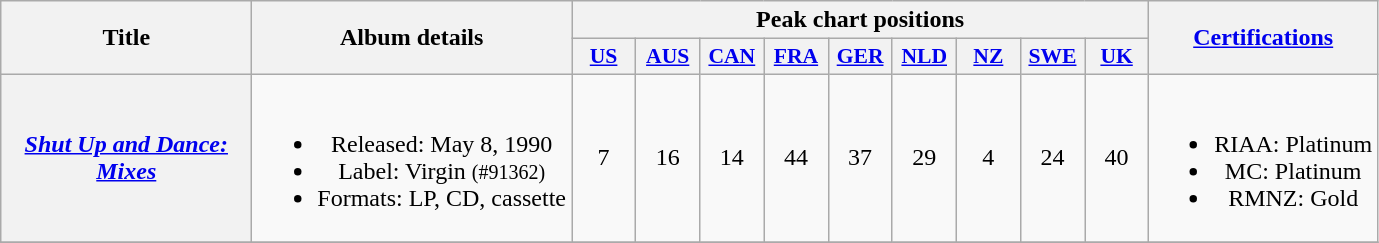<table class="wikitable plainrowheaders" style="text-align:center;">
<tr>
<th scope="col" rowspan="2" style="width:10em;">Title</th>
<th scope="col" rowspan="2">Album details</th>
<th scope="col" colspan="9">Peak chart positions</th>
<th scope="col" rowspan="2"><a href='#'>Certifications</a></th>
</tr>
<tr>
<th scope="col" style="width:2.5em;font-size:90%;"><a href='#'>US</a><br></th>
<th scope="col" style="width:2.5em;font-size:90%;"><a href='#'>AUS</a><br></th>
<th scope="col" style="width:2.5em;font-size:90%;"><a href='#'>CAN</a><br></th>
<th scope="col" style="width:2.5em;font-size:90%;"><a href='#'>FRA</a><br></th>
<th scope="col" style="width:2.5em;font-size:90%;"><a href='#'>GER</a><br></th>
<th scope="col" style="width:2.5em;font-size:90%;"><a href='#'>NLD</a><br></th>
<th scope="col" style="width:2.5em;font-size:90%;"><a href='#'>NZ</a><br></th>
<th scope="col" style="width:2.5em;font-size:90%;"><a href='#'>SWE</a><br></th>
<th scope="col" style="width:2.5em;font-size:90%;"><a href='#'>UK</a><br></th>
</tr>
<tr>
<th scope="row"><em><a href='#'>Shut Up and Dance: Mixes</a></em></th>
<td><br><ul><li>Released: May 8, 1990</li><li>Label: Virgin <small>(#91362)</small></li><li>Formats: LP, CD, cassette</li></ul></td>
<td>7</td>
<td>16</td>
<td>14</td>
<td>44</td>
<td>37</td>
<td>29</td>
<td>4</td>
<td>24</td>
<td>40</td>
<td><br><ul><li>RIAA: Platinum</li><li>MC: Platinum</li><li>RMNZ: Gold</li></ul></td>
</tr>
<tr>
</tr>
</table>
